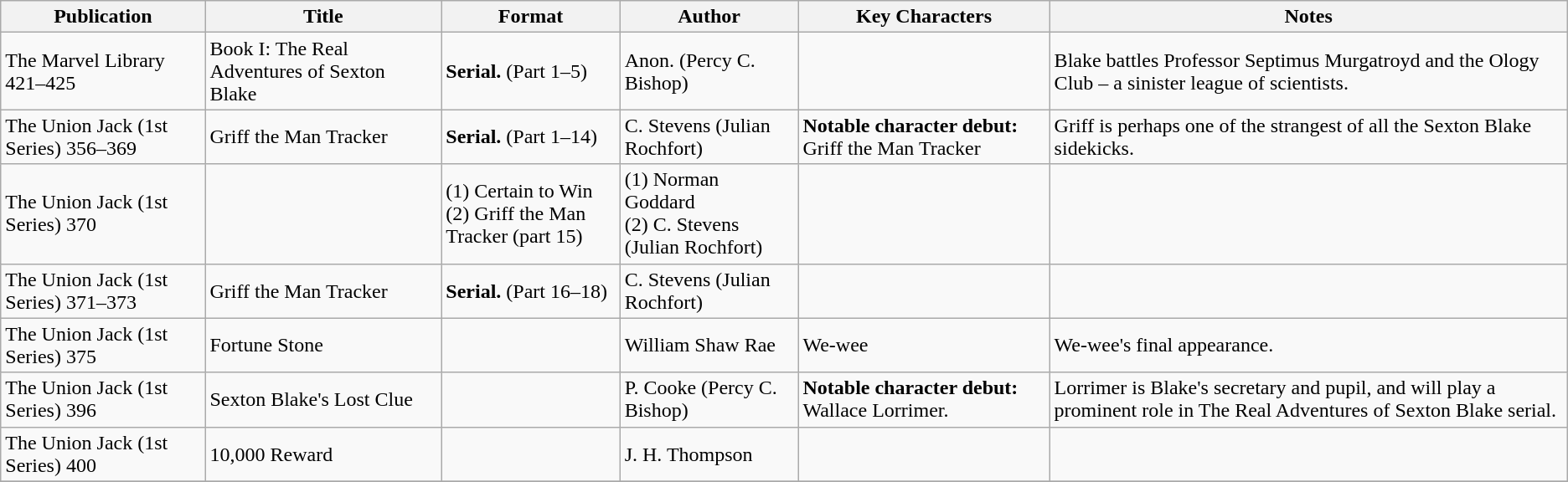<table class="wikitable">
<tr>
<th>Publication</th>
<th>Title</th>
<th>Format</th>
<th>Author</th>
<th>Key Characters</th>
<th>Notes</th>
</tr>
<tr>
<td>The Marvel Library 421–425</td>
<td>Book I: The Real Adventures of Sexton Blake</td>
<td><strong>Serial.</strong> (Part 1–5)</td>
<td>Anon. (Percy C. Bishop)</td>
<td></td>
<td>Blake battles Professor Septimus Murgatroyd and the Ology Club – a sinister league of scientists.</td>
</tr>
<tr>
<td>The Union Jack (1st Series) 356–369</td>
<td>Griff the Man Tracker</td>
<td><strong>Serial.</strong> (Part 1–14)</td>
<td>C. Stevens (Julian Rochfort)</td>
<td><strong>Notable character debut:</strong> Griff the Man Tracker</td>
<td>Griff is perhaps one of the strangest of all the Sexton Blake sidekicks.</td>
</tr>
<tr>
<td>The Union Jack (1st Series) 370</td>
<td></td>
<td>(1) Certain to Win <br> (2) Griff the Man Tracker (part 15)</td>
<td>(1) Norman Goddard <br> (2) C. Stevens (Julian Rochfort)</td>
<td></td>
<td></td>
</tr>
<tr>
<td>The Union Jack (1st Series) 371–373</td>
<td>Griff the Man Tracker</td>
<td><strong>Serial.</strong> (Part 16–18)</td>
<td>C. Stevens (Julian Rochfort)</td>
<td></td>
<td></td>
</tr>
<tr>
<td>The Union Jack (1st Series) 375</td>
<td>Fortune Stone</td>
<td></td>
<td>William Shaw Rae</td>
<td>We-wee</td>
<td>We-wee's final appearance.</td>
</tr>
<tr>
<td>The Union Jack (1st Series) 396</td>
<td>Sexton Blake's Lost Clue</td>
<td></td>
<td>P. Cooke (Percy C. Bishop)</td>
<td><strong>Notable character debut:</strong> Wallace Lorrimer.</td>
<td>Lorrimer is Blake's secretary and pupil, and will play a prominent role in The Real Adventures of Sexton Blake serial.</td>
</tr>
<tr>
<td>The Union Jack (1st Series) 400</td>
<td>10,000 Reward</td>
<td></td>
<td>J. H. Thompson</td>
<td></td>
<td></td>
</tr>
<tr>
</tr>
</table>
